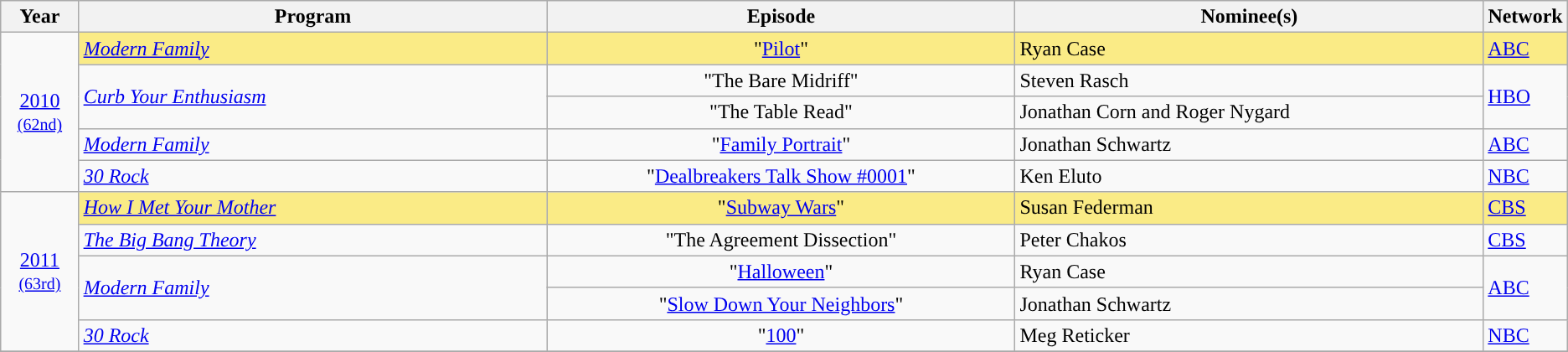<table class="wikitable">
<tr>
<th width="5%">Year</th>
<th width="30%">Program</th>
<th width="30%">Episode</th>
<th width="30%">Nominee(s)</th>
<th width="5%">Network</th>
</tr>
<tr>
<td rowspan=5 style="text-align:center;"><a href='#'>2010</a><br><small><a href='#'>(62nd)</a></small><br></td>
<td style="background:#FAEB86;"><em><a href='#'>Modern Family</a></em></td>
<td style="background:#FAEB86;" align=center>"<a href='#'>Pilot</a>"</td>
<td style="background:#FAEB86;">Ryan Case</td>
<td style="background:#FAEB86;"><a href='#'>ABC</a></td>
</tr>
<tr>
<td rowspan=2><em><a href='#'>Curb Your Enthusiasm</a></em></td>
<td align=center>"The Bare Midriff"</td>
<td>Steven Rasch</td>
<td rowspan=2><a href='#'>HBO</a></td>
</tr>
<tr>
<td align=center>"The Table Read"</td>
<td>Jonathan Corn and Roger Nygard</td>
</tr>
<tr>
<td><em><a href='#'>Modern Family</a></em></td>
<td align=center>"<a href='#'>Family Portrait</a>"</td>
<td>Jonathan Schwartz</td>
<td><a href='#'>ABC</a></td>
</tr>
<tr>
<td><em><a href='#'>30 Rock</a></em></td>
<td align=center>"<a href='#'>Dealbreakers Talk Show #0001</a>"</td>
<td>Ken Eluto</td>
<td><a href='#'>NBC</a></td>
</tr>
<tr>
<td rowspan=5 style="text-align:center;"><a href='#'>2011</a><br><small><a href='#'>(63rd)</a></small><br></td>
<td style="background:#FAEB86;"><em><a href='#'>How I Met Your Mother</a></em></td>
<td style="background:#FAEB86;" align=center>"<a href='#'>Subway Wars</a>"</td>
<td style="background:#FAEB86;">Susan Federman</td>
<td style="background:#FAEB86;"><a href='#'>CBS</a></td>
</tr>
<tr>
<td><em><a href='#'>The Big Bang Theory</a></em></td>
<td align=center>"The Agreement Dissection"</td>
<td>Peter Chakos</td>
<td><a href='#'>CBS</a></td>
</tr>
<tr>
<td rowspan=2><em><a href='#'>Modern Family</a></em></td>
<td align=center>"<a href='#'>Halloween</a>"</td>
<td>Ryan Case</td>
<td rowspan=2><a href='#'>ABC</a></td>
</tr>
<tr>
<td align=center>"<a href='#'>Slow Down Your Neighbors</a>"</td>
<td>Jonathan Schwartz</td>
</tr>
<tr>
<td><em><a href='#'>30 Rock</a></em></td>
<td align=center>"<a href='#'>100</a>"</td>
<td>Meg Reticker</td>
<td><a href='#'>NBC</a></td>
</tr>
<tr>
</tr>
</table>
